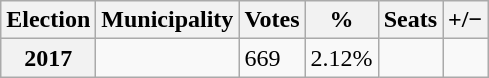<table class="wikitable">
<tr>
<th>Election</th>
<th>Municipality</th>
<th>Votes</th>
<th>%</th>
<th>Seats</th>
<th>+/−</th>
</tr>
<tr>
<th>2017</th>
<td></td>
<td>669</td>
<td>2.12%</td>
<td></td>
<td></td>
</tr>
</table>
